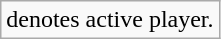<table class="wikitable" style="font-size:100%;">
<tr>
<td>denotes active player.<br></td>
</tr>
</table>
